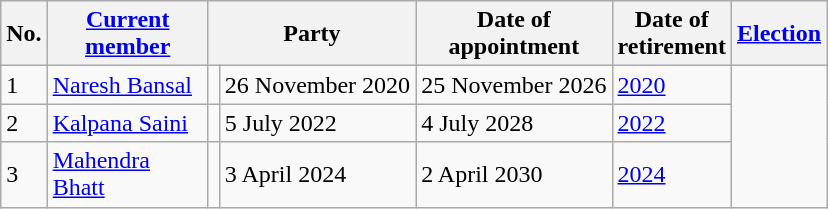<table class="wikitable sortable">
<tr>
<th>No.</th>
<th style="width:100px"><a href='#'>Current member</a></th>
<th colspan=2>Party</th>
<th>Date of<br>appointment</th>
<th>Date of<br>retirement</th>
<th><a href='#'>Election</a></th>
</tr>
<tr>
<td>1</td>
<td><a href='#'>Naresh Bansal</a></td>
<td></td>
<td>26 November 2020</td>
<td>25 November 2026</td>
<td><a href='#'>2020</a></td>
</tr>
<tr>
<td>2</td>
<td><a href='#'>Kalpana Saini</a></td>
<td></td>
<td>5 July 2022</td>
<td>4 July 2028</td>
<td><a href='#'>2022</a></td>
</tr>
<tr>
<td>3</td>
<td><a href='#'>Mahendra Bhatt</a></td>
<td></td>
<td>3 April 2024</td>
<td>2 April 2030</td>
<td><a href='#'>2024</a></td>
</tr>
</table>
